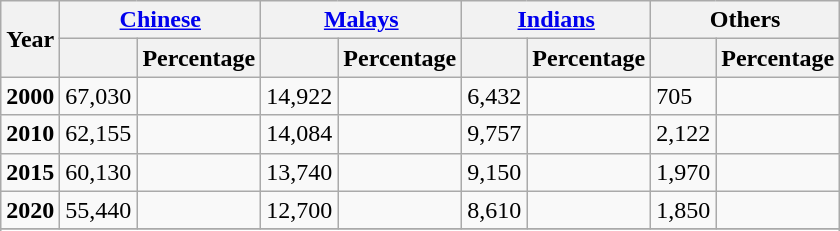<table class="wikitable sortable">
<tr>
<th rowspan="2">Year</th>
<th colspan="2"><a href='#'>Chinese</a></th>
<th colspan="2"><a href='#'>Malays</a></th>
<th colspan="2"><a href='#'>Indians</a></th>
<th colspan="2">Others</th>
</tr>
<tr>
<th><a href='#'></a></th>
<th>Percentage</th>
<th></th>
<th>Percentage</th>
<th></th>
<th>Percentage</th>
<th></th>
<th>Percentage</th>
</tr>
<tr>
<td><strong>2000</strong></td>
<td>67,030</td>
<td></td>
<td>14,922</td>
<td></td>
<td>6,432</td>
<td></td>
<td>705</td>
<td></td>
</tr>
<tr>
<td><strong>2010</strong></td>
<td>62,155</td>
<td></td>
<td>14,084</td>
<td></td>
<td>9,757</td>
<td></td>
<td>2,122</td>
<td></td>
</tr>
<tr>
<td><strong>2015</strong></td>
<td>60,130</td>
<td></td>
<td>13,740</td>
<td></td>
<td>9,150</td>
<td></td>
<td>1,970</td>
<td></td>
</tr>
<tr>
<td><strong>2020</strong></td>
<td>55,440</td>
<td></td>
<td>12,700</td>
<td></td>
<td>8,610</td>
<td></td>
<td>1,850</td>
<td></td>
</tr>
<tr>
</tr>
<tr class="sortbottom">
</tr>
</table>
